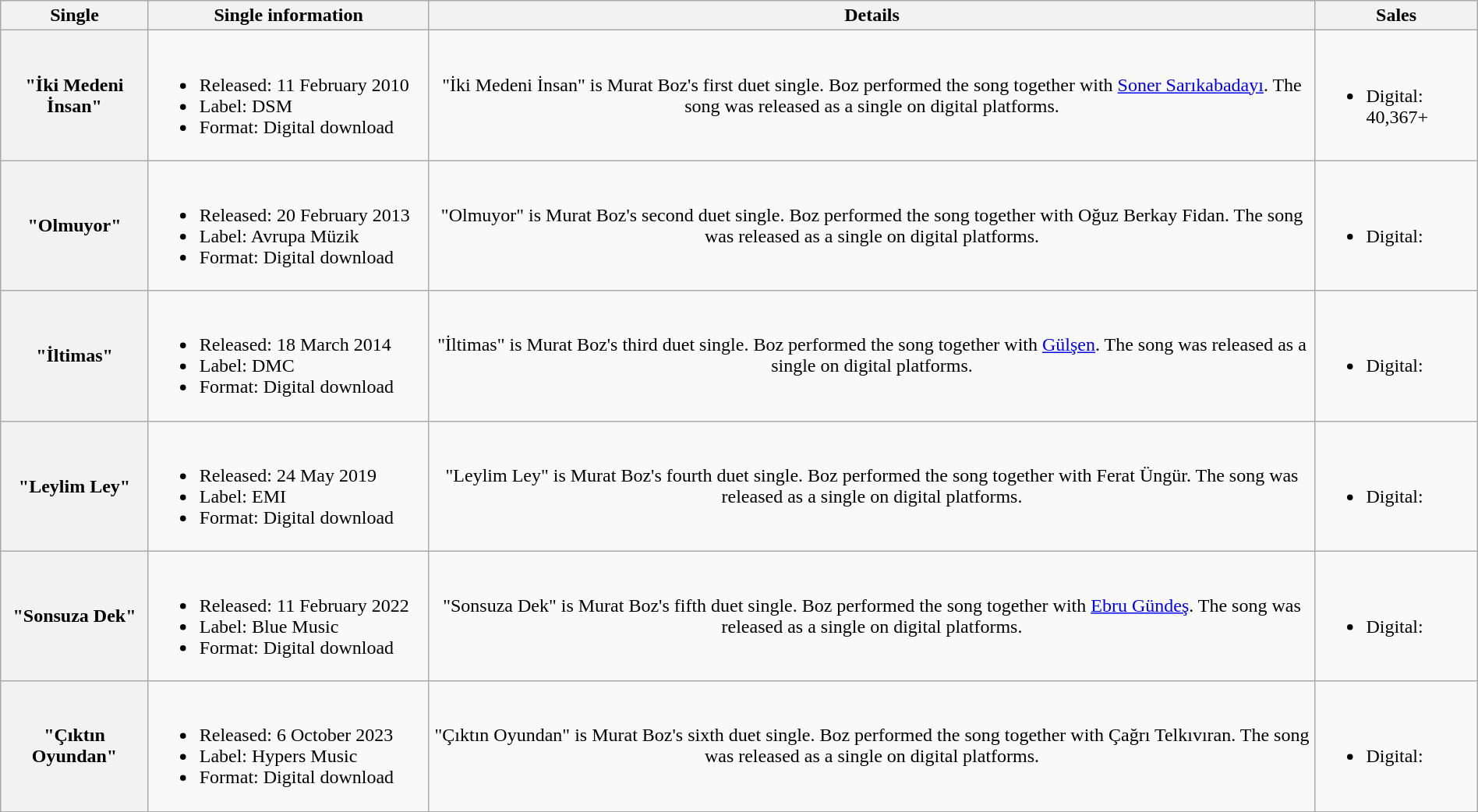<table class="wikitable plainrowheaders" width=100%>
<tr>
<th scope="col" width=10%>Single</th>
<th scope="col" width=19%>Single information</th>
<th scope="col" width=60%>Details</th>
<th scope="col" width=11%>Sales</th>
</tr>
<tr>
<th scope="row">"İki Medeni İnsan"</th>
<td><br><ul><li>Released: 11 February 2010</li><li>Label: DSM</li><li>Format: Digital download</li></ul></td>
<td style="text-align:center;">"İki Medeni İnsan" is Murat Boz's first duet single. Boz performed the song together with <a href='#'>Soner Sarıkabadayı</a>. The song was released as a single on digital platforms.</td>
<td><br><ul><li>Digital: 40,367+</li></ul></td>
</tr>
<tr>
<th scope="row">"Olmuyor"</th>
<td><br><ul><li>Released: 20 February 2013</li><li>Label: Avrupa Müzik</li><li>Format: Digital download</li></ul></td>
<td style="text-align:center;">"Olmuyor" is Murat Boz's second duet single. Boz performed the song together with Oğuz Berkay Fidan. The song was released as a single on digital platforms.</td>
<td><br><ul><li>Digital:</li></ul></td>
</tr>
<tr>
<th scope="row">"İltimas"</th>
<td><br><ul><li>Released: 18 March 2014</li><li>Label: DMC</li><li>Format: Digital download</li></ul></td>
<td style="text-align:center;">"İltimas" is Murat Boz's third duet single. Boz performed the song together with <a href='#'>Gülşen</a>. The song was released as a single on digital platforms.</td>
<td><br><ul><li>Digital:</li></ul></td>
</tr>
<tr>
<th scope="row">"Leylim Ley"</th>
<td><br><ul><li>Released: 24 May 2019</li><li>Label: EMI</li><li>Format: Digital download</li></ul></td>
<td style="text-align:center;">"Leylim Ley" is Murat Boz's fourth duet single. Boz performed the song together with Ferat Üngür. The song was released as a single on digital platforms.</td>
<td><br><ul><li>Digital:</li></ul></td>
</tr>
<tr>
<th scope="row">"Sonsuza Dek"</th>
<td><br><ul><li>Released: 11 February 2022</li><li>Label: Blue Music</li><li>Format: Digital download</li></ul></td>
<td style="text-align:center;">"Sonsuza Dek" is Murat Boz's fifth duet single. Boz performed the song together with <a href='#'>Ebru Gündeş</a>. The song was released as a single on digital platforms.</td>
<td><br><ul><li>Digital:</li></ul></td>
</tr>
<tr>
<th scope="row">"Çıktın Oyundan"</th>
<td><br><ul><li>Released: 6 October 2023</li><li>Label: Hypers Music</li><li>Format: Digital download</li></ul></td>
<td style="text-align:center;">"Çıktın Oyundan" is Murat Boz's sixth duet single. Boz performed the song together with Çağrı Telkıvıran. The song was released as a single on digital platforms.</td>
<td><br><ul><li>Digital:</li></ul></td>
</tr>
</table>
